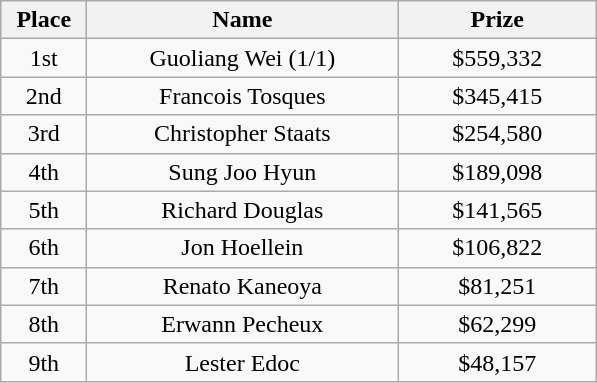<table class="wikitable">
<tr>
<th width="50">Place</th>
<th width="200">Name</th>
<th width="125">Prize</th>
</tr>
<tr>
<td align = "center">1st</td>
<td align = "center">Guoliang Wei (1/1)</td>
<td align = "center">$559,332</td>
</tr>
<tr>
<td align = "center">2nd</td>
<td align = "center">Francois Tosques</td>
<td align = "center">$345,415</td>
</tr>
<tr>
<td align = "center">3rd</td>
<td align = "center">Christopher Staats</td>
<td align = "center">$254,580</td>
</tr>
<tr>
<td align = "center">4th</td>
<td align = "center">Sung Joo Hyun</td>
<td align = "center">$189,098</td>
</tr>
<tr>
<td align = "center">5th</td>
<td align = "center">Richard Douglas</td>
<td align = "center">$141,565</td>
</tr>
<tr>
<td align = "center">6th</td>
<td align = "center">Jon Hoellein</td>
<td align = "center">$106,822</td>
</tr>
<tr>
<td align = "center">7th</td>
<td align = "center">Renato Kaneoya</td>
<td align = "center">$81,251</td>
</tr>
<tr>
<td align = "center">8th</td>
<td align = "center">Erwann Pecheux</td>
<td align = "center">$62,299</td>
</tr>
<tr>
<td align = "center">9th</td>
<td align = "center">Lester Edoc</td>
<td align = "center">$48,157</td>
</tr>
</table>
